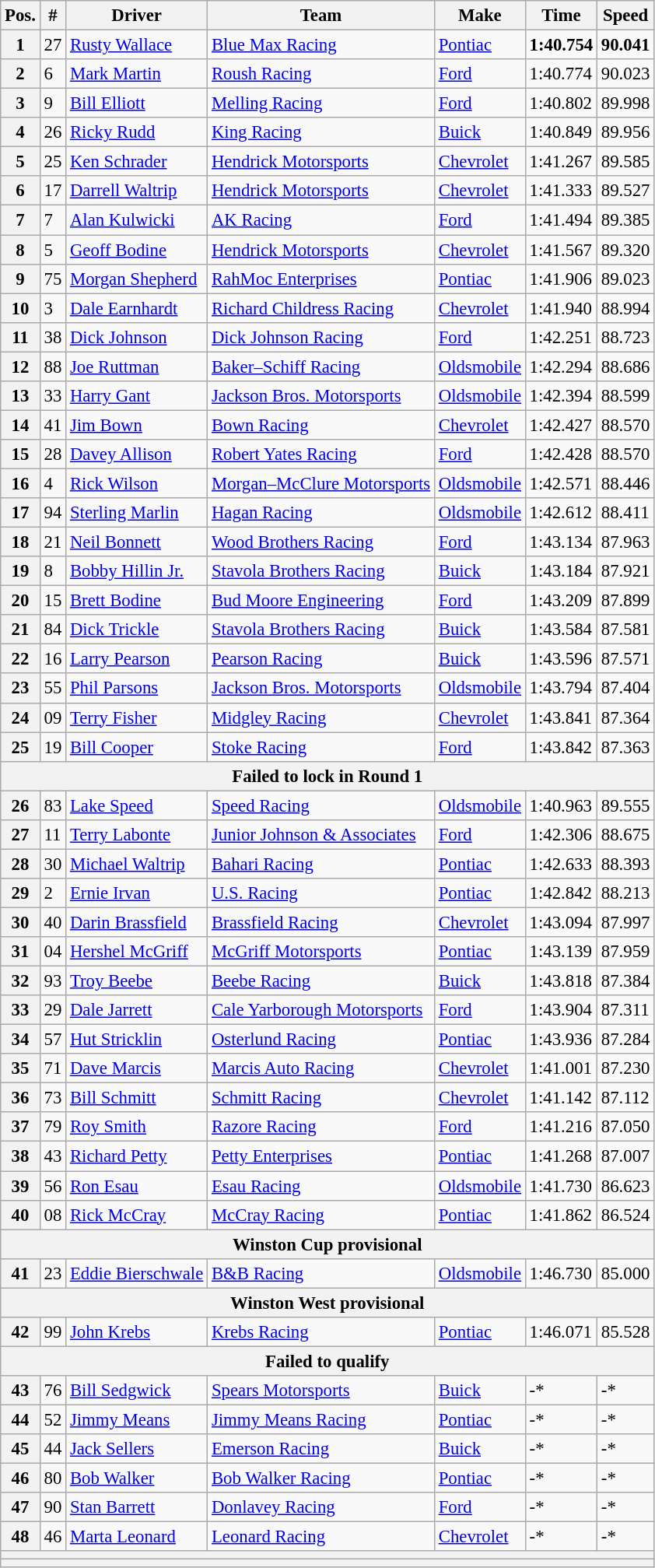<table class="wikitable" style="font-size:95%">
<tr>
<th>Pos.</th>
<th>#</th>
<th>Driver</th>
<th>Team</th>
<th>Make</th>
<th>Time</th>
<th>Speed</th>
</tr>
<tr>
<th>1</th>
<td>27</td>
<td><a href='#'>Rusty Wallace</a></td>
<td><a href='#'>Blue Max Racing</a></td>
<td><a href='#'>Pontiac</a></td>
<td><strong>1:40.754</strong></td>
<td><strong>90.041</strong></td>
</tr>
<tr>
<th>2</th>
<td>6</td>
<td><a href='#'>Mark Martin</a></td>
<td><a href='#'>Roush Racing</a></td>
<td><a href='#'>Ford</a></td>
<td>1:40.774</td>
<td>90.023</td>
</tr>
<tr>
<th>3</th>
<td>9</td>
<td><a href='#'>Bill Elliott</a></td>
<td><a href='#'>Melling Racing</a></td>
<td><a href='#'>Ford</a></td>
<td>1:40.802</td>
<td>89.998</td>
</tr>
<tr>
<th>4</th>
<td>26</td>
<td><a href='#'>Ricky Rudd</a></td>
<td><a href='#'>King Racing</a></td>
<td><a href='#'>Buick</a></td>
<td>1:40.849</td>
<td>89.956</td>
</tr>
<tr>
<th>5</th>
<td>25</td>
<td><a href='#'>Ken Schrader</a></td>
<td><a href='#'>Hendrick Motorsports</a></td>
<td><a href='#'>Chevrolet</a></td>
<td>1:41.267</td>
<td>89.585</td>
</tr>
<tr>
<th>6</th>
<td>17</td>
<td><a href='#'>Darrell Waltrip</a></td>
<td><a href='#'>Hendrick Motorsports</a></td>
<td><a href='#'>Chevrolet</a></td>
<td>1:41.333</td>
<td>89.527</td>
</tr>
<tr>
<th>7</th>
<td>7</td>
<td><a href='#'>Alan Kulwicki</a></td>
<td><a href='#'>AK Racing</a></td>
<td><a href='#'>Ford</a></td>
<td>1:41.494</td>
<td>89.385</td>
</tr>
<tr>
<th>8</th>
<td>5</td>
<td><a href='#'>Geoff Bodine</a></td>
<td><a href='#'>Hendrick Motorsports</a></td>
<td><a href='#'>Chevrolet</a></td>
<td>1:41.567</td>
<td>89.320</td>
</tr>
<tr>
<th>9</th>
<td>75</td>
<td><a href='#'>Morgan Shepherd</a></td>
<td><a href='#'>RahMoc Enterprises</a></td>
<td><a href='#'>Pontiac</a></td>
<td>1:41.906</td>
<td>89.023</td>
</tr>
<tr>
<th>10</th>
<td>3</td>
<td><a href='#'>Dale Earnhardt</a></td>
<td><a href='#'>Richard Childress Racing</a></td>
<td><a href='#'>Chevrolet</a></td>
<td>1:41.940</td>
<td>88.994</td>
</tr>
<tr>
<th>11</th>
<td>38</td>
<td><a href='#'>Dick Johnson</a></td>
<td><a href='#'>Dick Johnson Racing</a></td>
<td><a href='#'>Ford</a></td>
<td>1:42.251</td>
<td>88.723</td>
</tr>
<tr>
<th>12</th>
<td>88</td>
<td><a href='#'>Joe Ruttman</a></td>
<td><a href='#'>Baker–Schiff Racing</a></td>
<td><a href='#'>Oldsmobile</a></td>
<td>1:42.294</td>
<td>88.686</td>
</tr>
<tr>
<th>13</th>
<td>33</td>
<td><a href='#'>Harry Gant</a></td>
<td><a href='#'>Jackson Bros. Motorsports</a></td>
<td><a href='#'>Oldsmobile</a></td>
<td>1:42.394</td>
<td>88.599</td>
</tr>
<tr>
<th>14</th>
<td>41</td>
<td><a href='#'>Jim Bown</a></td>
<td><a href='#'>Bown Racing</a></td>
<td><a href='#'>Chevrolet</a></td>
<td>1:42.427</td>
<td>88.570</td>
</tr>
<tr>
<th>15</th>
<td>28</td>
<td><a href='#'>Davey Allison</a></td>
<td><a href='#'>Robert Yates Racing</a></td>
<td><a href='#'>Ford</a></td>
<td>1:42.428</td>
<td>88.570</td>
</tr>
<tr>
<th>16</th>
<td>4</td>
<td><a href='#'>Rick Wilson</a></td>
<td><a href='#'>Morgan–McClure Motorsports</a></td>
<td><a href='#'>Oldsmobile</a></td>
<td>1:42.571</td>
<td>88.446</td>
</tr>
<tr>
<th>17</th>
<td>94</td>
<td><a href='#'>Sterling Marlin</a></td>
<td><a href='#'>Hagan Racing</a></td>
<td><a href='#'>Oldsmobile</a></td>
<td>1:42.612</td>
<td>88.411</td>
</tr>
<tr>
<th>18</th>
<td>21</td>
<td><a href='#'>Neil Bonnett</a></td>
<td><a href='#'>Wood Brothers Racing</a></td>
<td><a href='#'>Ford</a></td>
<td>1:43.134</td>
<td>87.963</td>
</tr>
<tr>
<th>19</th>
<td>8</td>
<td><a href='#'>Bobby Hillin Jr.</a></td>
<td><a href='#'>Stavola Brothers Racing</a></td>
<td><a href='#'>Buick</a></td>
<td>1:43.184</td>
<td>87.921</td>
</tr>
<tr>
<th>20</th>
<td>15</td>
<td><a href='#'>Brett Bodine</a></td>
<td><a href='#'>Bud Moore Engineering</a></td>
<td><a href='#'>Ford</a></td>
<td>1:43.209</td>
<td>87.899</td>
</tr>
<tr>
<th>21</th>
<td>84</td>
<td><a href='#'>Dick Trickle</a></td>
<td><a href='#'>Stavola Brothers Racing</a></td>
<td><a href='#'>Buick</a></td>
<td>1:43.584</td>
<td>87.581</td>
</tr>
<tr>
<th>22</th>
<td>16</td>
<td><a href='#'>Larry Pearson</a></td>
<td><a href='#'>Pearson Racing</a></td>
<td><a href='#'>Buick</a></td>
<td>1:43.596</td>
<td>87.571</td>
</tr>
<tr>
<th>23</th>
<td>55</td>
<td><a href='#'>Phil Parsons</a></td>
<td><a href='#'>Jackson Bros. Motorsports</a></td>
<td><a href='#'>Oldsmobile</a></td>
<td>1:43.794</td>
<td>87.404</td>
</tr>
<tr>
<th>24</th>
<td>09</td>
<td><a href='#'>Terry Fisher</a></td>
<td><a href='#'>Midgley Racing</a></td>
<td><a href='#'>Chevrolet</a></td>
<td>1:43.841</td>
<td>87.364</td>
</tr>
<tr>
<th>25</th>
<td>19</td>
<td><a href='#'>Bill Cooper</a></td>
<td><a href='#'>Stoke Racing</a></td>
<td><a href='#'>Ford</a></td>
<td>1:43.842</td>
<td>87.363</td>
</tr>
<tr>
<th colspan="7">Failed to lock in Round 1</th>
</tr>
<tr>
<th>26</th>
<td>83</td>
<td><a href='#'>Lake Speed</a></td>
<td><a href='#'>Speed Racing</a></td>
<td><a href='#'>Oldsmobile</a></td>
<td>1:40.963</td>
<td>89.555</td>
</tr>
<tr>
<th>27</th>
<td>11</td>
<td><a href='#'>Terry Labonte</a></td>
<td><a href='#'>Junior Johnson & Associates</a></td>
<td><a href='#'>Ford</a></td>
<td>1:42.306</td>
<td>88.675</td>
</tr>
<tr>
<th>28</th>
<td>30</td>
<td><a href='#'>Michael Waltrip</a></td>
<td><a href='#'>Bahari Racing</a></td>
<td><a href='#'>Pontiac</a></td>
<td>1:42.633</td>
<td>88.393</td>
</tr>
<tr>
<th>29</th>
<td>2</td>
<td><a href='#'>Ernie Irvan</a></td>
<td><a href='#'>U.S. Racing</a></td>
<td><a href='#'>Pontiac</a></td>
<td>1:42.842</td>
<td>88.213</td>
</tr>
<tr>
<th>30</th>
<td>40</td>
<td><a href='#'>Darin Brassfield</a></td>
<td><a href='#'>Brassfield Racing</a></td>
<td><a href='#'>Chevrolet</a></td>
<td>1:43.094</td>
<td>87.997</td>
</tr>
<tr>
<th>31</th>
<td>04</td>
<td><a href='#'>Hershel McGriff</a></td>
<td><a href='#'>McGriff Motorsports</a></td>
<td><a href='#'>Pontiac</a></td>
<td>1:43.139</td>
<td>87.959</td>
</tr>
<tr>
<th>32</th>
<td>93</td>
<td><a href='#'>Troy Beebe</a></td>
<td><a href='#'>Beebe Racing</a></td>
<td><a href='#'>Buick</a></td>
<td>1:43.818</td>
<td>87.384</td>
</tr>
<tr>
<th>33</th>
<td>29</td>
<td><a href='#'>Dale Jarrett</a></td>
<td><a href='#'>Cale Yarborough Motorsports</a></td>
<td><a href='#'>Ford</a></td>
<td>1:43.904</td>
<td>87.311</td>
</tr>
<tr>
<th>34</th>
<td>57</td>
<td><a href='#'>Hut Stricklin</a></td>
<td><a href='#'>Osterlund Racing</a></td>
<td><a href='#'>Pontiac</a></td>
<td>1:43.936</td>
<td>87.284</td>
</tr>
<tr>
<th>35</th>
<td>71</td>
<td><a href='#'>Dave Marcis</a></td>
<td><a href='#'>Marcis Auto Racing</a></td>
<td><a href='#'>Chevrolet</a></td>
<td>1:41.001</td>
<td>87.230</td>
</tr>
<tr>
<th>36</th>
<td>73</td>
<td><a href='#'>Bill Schmitt</a></td>
<td><a href='#'>Schmitt Racing</a></td>
<td><a href='#'>Chevrolet</a></td>
<td>1:41.142</td>
<td>87.112</td>
</tr>
<tr>
<th>37</th>
<td>79</td>
<td><a href='#'>Roy Smith</a></td>
<td><a href='#'>Razore Racing</a></td>
<td><a href='#'>Ford</a></td>
<td>1:41.216</td>
<td>87.050</td>
</tr>
<tr>
<th>38</th>
<td>43</td>
<td><a href='#'>Richard Petty</a></td>
<td><a href='#'>Petty Enterprises</a></td>
<td><a href='#'>Pontiac</a></td>
<td>1:41.268</td>
<td>87.007</td>
</tr>
<tr>
<th>39</th>
<td>56</td>
<td><a href='#'>Ron Esau</a></td>
<td><a href='#'>Esau Racing</a></td>
<td><a href='#'>Oldsmobile</a></td>
<td>1:41.730</td>
<td>86.623</td>
</tr>
<tr>
<th>40</th>
<td>08</td>
<td><a href='#'>Rick McCray</a></td>
<td><a href='#'>McCray Racing</a></td>
<td><a href='#'>Pontiac</a></td>
<td>1:41.862</td>
<td>86.524</td>
</tr>
<tr>
<th colspan="7">Winston Cup provisional</th>
</tr>
<tr>
<th>41</th>
<td>23</td>
<td><a href='#'>Eddie Bierschwale</a></td>
<td><a href='#'>B&B Racing</a></td>
<td><a href='#'>Oldsmobile</a></td>
<td>1:46.730</td>
<td>85.000</td>
</tr>
<tr>
<th colspan="7">Winston West provisional</th>
</tr>
<tr>
<th>42</th>
<td>99</td>
<td><a href='#'>John Krebs</a></td>
<td><a href='#'>Krebs Racing</a></td>
<td><a href='#'>Pontiac</a></td>
<td>1:46.071</td>
<td>85.528</td>
</tr>
<tr>
<th colspan="7">Failed to qualify</th>
</tr>
<tr>
<th>43</th>
<td>76</td>
<td><a href='#'>Bill Sedgwick</a></td>
<td><a href='#'>Spears Motorsports</a></td>
<td><a href='#'>Buick</a></td>
<td>-*</td>
<td>-*</td>
</tr>
<tr>
<th>44</th>
<td>52</td>
<td><a href='#'>Jimmy Means</a></td>
<td><a href='#'>Jimmy Means Racing</a></td>
<td><a href='#'>Pontiac</a></td>
<td>-*</td>
<td>-*</td>
</tr>
<tr>
<th>45</th>
<td>44</td>
<td><a href='#'>Jack Sellers</a></td>
<td><a href='#'>Emerson Racing</a></td>
<td><a href='#'>Buick</a></td>
<td>-*</td>
<td>-*</td>
</tr>
<tr>
<th>46</th>
<td>80</td>
<td><a href='#'>Bob Walker</a></td>
<td><a href='#'>Bob Walker Racing</a></td>
<td><a href='#'>Pontiac</a></td>
<td>-*</td>
<td>-*</td>
</tr>
<tr>
<th>47</th>
<td>90</td>
<td><a href='#'>Stan Barrett</a></td>
<td><a href='#'>Donlavey Racing</a></td>
<td><a href='#'>Ford</a></td>
<td>-*</td>
<td>-*</td>
</tr>
<tr>
<th>48</th>
<td>46</td>
<td><a href='#'>Marta Leonard</a></td>
<td><a href='#'>Leonard Racing</a></td>
<td><a href='#'>Chevrolet</a></td>
<td>-*</td>
<td>-*</td>
</tr>
<tr>
<th colspan="7"></th>
</tr>
<tr>
<th colspan="7"></th>
</tr>
</table>
